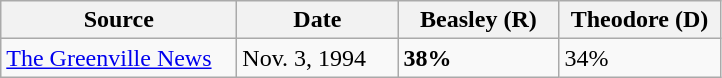<table class="wikitable">
<tr>
<th width="150px">Source</th>
<th width="100px">Date</th>
<th width="100px">Beasley (R)</th>
<th width="100px">Theodore (D)</th>
</tr>
<tr>
<td><a href='#'>The Greenville News</a></td>
<td>Nov. 3, 1994</td>
<td><strong>38%</strong></td>
<td>34%</td>
</tr>
</table>
